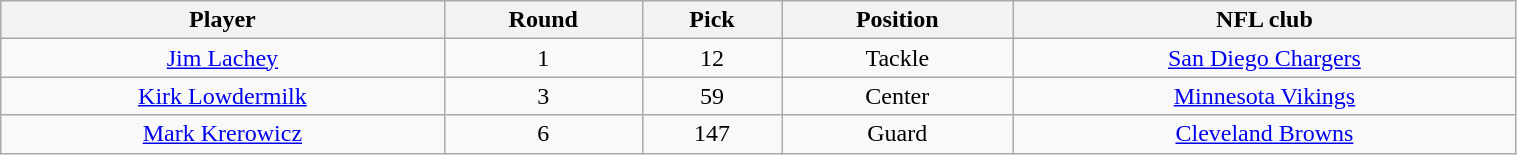<table class="wikitable" width="80%">
<tr>
<th>Player</th>
<th>Round</th>
<th>Pick</th>
<th>Position</th>
<th>NFL club</th>
</tr>
<tr align="center" bgcolor="">
<td><a href='#'>Jim Lachey</a></td>
<td>1</td>
<td>12</td>
<td>Tackle</td>
<td><a href='#'>San Diego Chargers</a></td>
</tr>
<tr align="center" bgcolor="">
<td><a href='#'>Kirk Lowdermilk</a></td>
<td>3</td>
<td>59</td>
<td>Center</td>
<td><a href='#'>Minnesota Vikings</a></td>
</tr>
<tr align="center" bgcolor="">
<td><a href='#'>Mark Krerowicz</a></td>
<td>6</td>
<td>147</td>
<td>Guard</td>
<td><a href='#'>Cleveland Browns</a></td>
</tr>
</table>
